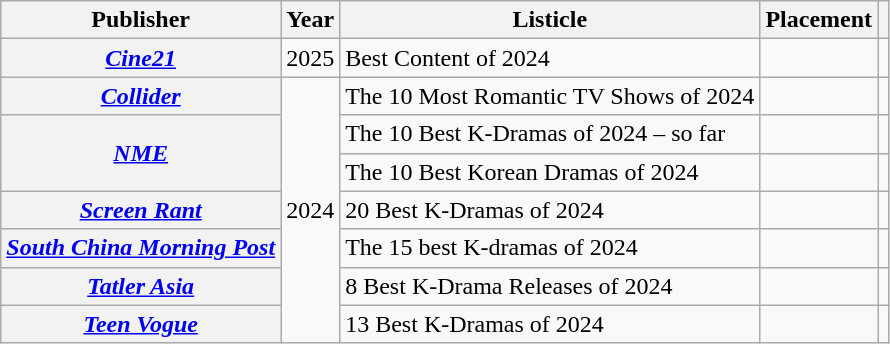<table class="wikitable plainrowheaders sortable" style="text-align:center">
<tr>
<th scope="col">Publisher</th>
<th scope="col">Year</th>
<th scope="col">Listicle</th>
<th scope="col">Placement</th>
<th scope="col" class="unsortable"></th>
</tr>
<tr>
<th scope="row"><em><a href='#'>Cine21</a></em></th>
<td>2025</td>
<td style="text-align:left">Best Content of 2024</td>
<td></td>
<td></td>
</tr>
<tr>
<th scope="row"><em><a href='#'>Collider</a></em></th>
<td rowspan="7">2024</td>
<td style="text-align:left">The 10 Most Romantic TV Shows of 2024</td>
<td></td>
<td></td>
</tr>
<tr>
<th scope="row" rowspan="2"><em><a href='#'>NME</a></em></th>
<td style="text-align:left">The 10 Best K-Dramas of 2024 – so far</td>
<td></td>
<td></td>
</tr>
<tr>
<td style="text-align:left">The 10 Best Korean Dramas of 2024</td>
<td></td>
<td></td>
</tr>
<tr>
<th scope="row"><em><a href='#'>Screen Rant</a></em></th>
<td style="text-align:left">20 Best K-Dramas of 2024</td>
<td></td>
<td></td>
</tr>
<tr>
<th scope="row"><em><a href='#'>South China Morning Post</a></em></th>
<td style="text-align:left">The 15 best K-dramas of 2024</td>
<td></td>
<td></td>
</tr>
<tr>
<th scope="row"><em><a href='#'>Tatler Asia</a></em></th>
<td style="text-align:left">8 Best K-Drama Releases of 2024</td>
<td></td>
<td></td>
</tr>
<tr>
<th scope="row"><em><a href='#'>Teen Vogue</a></em></th>
<td style="text-align:left">13 Best K-Dramas of 2024</td>
<td></td>
<td></td>
</tr>
</table>
